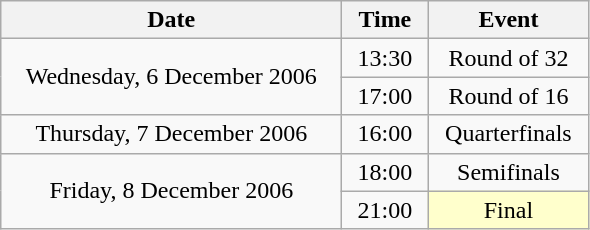<table class = "wikitable" style="text-align:center;">
<tr>
<th width=220>Date</th>
<th width=50>Time</th>
<th width=100>Event</th>
</tr>
<tr>
<td rowspan=2>Wednesday, 6 December 2006</td>
<td>13:30</td>
<td>Round of 32</td>
</tr>
<tr>
<td>17:00</td>
<td>Round of 16</td>
</tr>
<tr>
<td>Thursday, 7 December 2006</td>
<td>16:00</td>
<td>Quarterfinals</td>
</tr>
<tr>
<td rowspan=2>Friday, 8 December 2006</td>
<td>18:00</td>
<td>Semifinals</td>
</tr>
<tr>
<td>21:00</td>
<td bgcolor=ffffcc>Final</td>
</tr>
</table>
